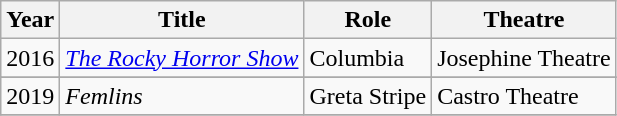<table class="wikitable">
<tr>
<th>Year</th>
<th>Title</th>
<th>Role</th>
<th>Theatre</th>
</tr>
<tr>
<td>2016</td>
<td><em><a href='#'>The Rocky Horror Show</a></em></td>
<td>Columbia</td>
<td>Josephine Theatre</td>
</tr>
<tr>
</tr>
<tr>
<td>2019</td>
<td><em>Femlins</em></td>
<td>Greta Stripe</td>
<td>Castro Theatre</td>
</tr>
<tr>
</tr>
</table>
